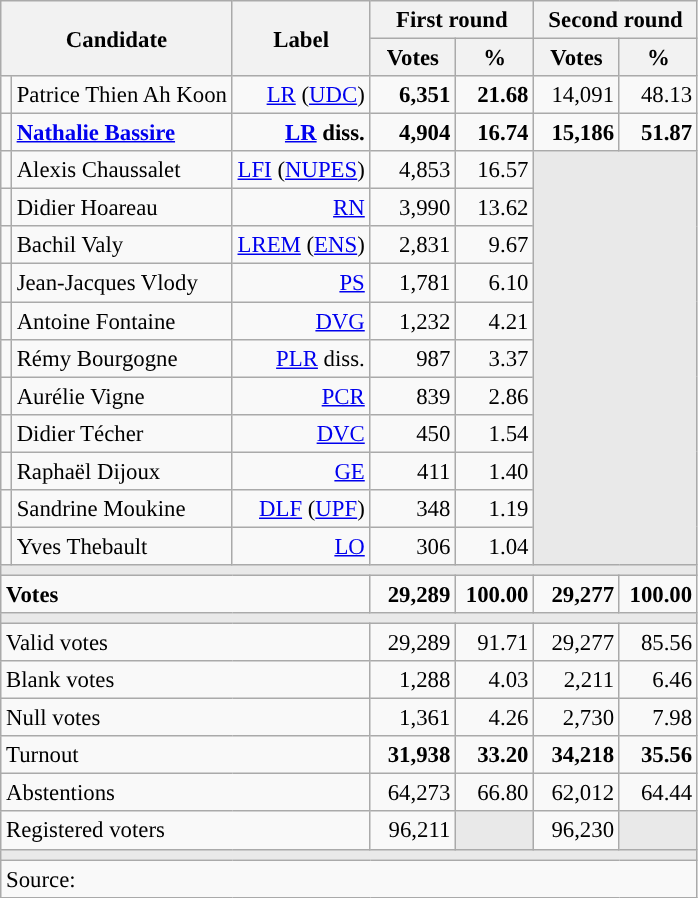<table class="wikitable" style="text-align:right;font-size:95%;">
<tr>
<th rowspan="2" colspan="2">Candidate</th>
<th rowspan="2">Label</th>
<th colspan="2">First round</th>
<th colspan="2">Second round</th>
</tr>
<tr>
<th style="width:50px;">Votes</th>
<th style="width:45px;">%</th>
<th style="width:50px;">Votes</th>
<th style="width:45px;">%</th>
</tr>
<tr>
<td style="color:inherit;background:"></td>
<td style="text-align:left;">Patrice Thien Ah Koon</td>
<td><a href='#'>LR</a> (<a href='#'>UDC</a>)</td>
<td><strong>6,351</strong></td>
<td><strong>21.68</strong></td>
<td>14,091</td>
<td>48.13</td>
</tr>
<tr>
<td style="color:inherit;background:"></td>
<td style="text-align:left;"><strong><a href='#'>Nathalie Bassire</a></strong></td>
<td><strong><a href='#'>LR</a> diss.</strong></td>
<td><strong>4,904</strong></td>
<td><strong>16.74</strong></td>
<td><strong>15,186</strong></td>
<td><strong>51.87</strong></td>
</tr>
<tr>
<td style="color:inherit;background:"></td>
<td style="text-align:left;">Alexis Chaussalet</td>
<td><a href='#'>LFI</a> (<a href='#'>NUPES</a>)</td>
<td>4,853</td>
<td>16.57</td>
<td colspan="2" rowspan="11" style="background:#E9E9E9;"></td>
</tr>
<tr>
<td style="color:inherit;background:"></td>
<td style="text-align:left;">Didier Hoareau</td>
<td><a href='#'>RN</a></td>
<td>3,990</td>
<td>13.62</td>
</tr>
<tr>
<td style="color:inherit;background:"></td>
<td style="text-align:left;">Bachil Valy</td>
<td><a href='#'>LREM</a> (<a href='#'>ENS</a>)</td>
<td>2,831</td>
<td>9.67</td>
</tr>
<tr>
<td style="color:inherit;background:"></td>
<td style="text-align:left;">Jean-Jacques Vlody</td>
<td><a href='#'>PS</a></td>
<td>1,781</td>
<td>6.10</td>
</tr>
<tr>
<td style="color:inherit;background:"></td>
<td style="text-align:left;">Antoine Fontaine</td>
<td><a href='#'>DVG</a></td>
<td>1,232</td>
<td>4.21</td>
</tr>
<tr>
<td style="color:inherit;background:"></td>
<td style="text-align:left;">Rémy Bourgogne</td>
<td><a href='#'>PLR</a> diss.</td>
<td>987</td>
<td>3.37</td>
</tr>
<tr>
<td style="color:inherit;background:"></td>
<td style="text-align:left;">Aurélie Vigne</td>
<td><a href='#'>PCR</a></td>
<td>839</td>
<td>2.86</td>
</tr>
<tr>
<td style="color:inherit;background:"></td>
<td style="text-align:left;">Didier Técher</td>
<td><a href='#'>DVC</a></td>
<td>450</td>
<td>1.54</td>
</tr>
<tr>
<td style="color:inherit;background:"></td>
<td style="text-align:left;">Raphaël Dijoux</td>
<td><a href='#'>GE</a></td>
<td>411</td>
<td>1.40</td>
</tr>
<tr>
<td style="color:inherit;background:"></td>
<td style="text-align:left;">Sandrine Moukine</td>
<td><a href='#'>DLF</a> (<a href='#'>UPF</a>)</td>
<td>348</td>
<td>1.19</td>
</tr>
<tr>
<td style="color:inherit;background:"></td>
<td style="text-align:left;">Yves Thebault</td>
<td><a href='#'>LO</a></td>
<td>306</td>
<td>1.04</td>
</tr>
<tr>
<td colspan="7" style="background:#E9E9E9;"></td>
</tr>
<tr style="font-weight:bold;">
<td colspan="3" style="text-align:left;">Votes</td>
<td>29,289</td>
<td>100.00</td>
<td>29,277</td>
<td>100.00</td>
</tr>
<tr>
<td colspan="7" style="background:#E9E9E9;"></td>
</tr>
<tr>
<td colspan="3" style="text-align:left;">Valid votes</td>
<td>29,289</td>
<td>91.71</td>
<td>29,277</td>
<td>85.56</td>
</tr>
<tr>
<td colspan="3" style="text-align:left;">Blank votes</td>
<td>1,288</td>
<td>4.03</td>
<td>2,211</td>
<td>6.46</td>
</tr>
<tr>
<td colspan="3" style="text-align:left;">Null votes</td>
<td>1,361</td>
<td>4.26</td>
<td>2,730</td>
<td>7.98</td>
</tr>
<tr>
<td colspan="3" style="text-align:left;">Turnout</td>
<td><strong>31,938</strong></td>
<td><strong>33.20</strong></td>
<td><strong>34,218</strong></td>
<td><strong>35.56</strong></td>
</tr>
<tr>
<td colspan="3" style="text-align:left;">Abstentions</td>
<td>64,273</td>
<td>66.80</td>
<td>62,012</td>
<td>64.44</td>
</tr>
<tr>
<td colspan="3" style="text-align:left;">Registered voters</td>
<td>96,211</td>
<td style="background:#E9E9E9;"></td>
<td>96,230</td>
<td style="background:#E9E9E9;"></td>
</tr>
<tr>
<td colspan="7" style="background:#E9E9E9;"></td>
</tr>
<tr>
<td colspan="7" style="text-align:left;">Source: </td>
</tr>
</table>
